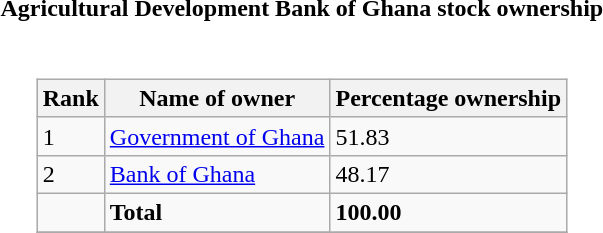<table style="font-size:100%;">
<tr>
<td width="100%" align="center"><strong>Agricultural Development Bank of Ghana stock ownership</strong></td>
</tr>
<tr valign="top">
<td><br><table class="wikitable sortable" style="margin-left:auto;margin-right:auto">
<tr>
<th style="width:2em;">Rank</th>
<th>Name of owner</th>
<th>Percentage ownership</th>
</tr>
<tr>
<td>1</td>
<td><a href='#'>Government of Ghana</a></td>
<td>51.83</td>
</tr>
<tr>
<td>2</td>
<td><a href='#'>Bank of Ghana</a></td>
<td>48.17</td>
</tr>
<tr>
<td></td>
<td><strong>Total</strong></td>
<td><strong>100.00</strong></td>
</tr>
<tr>
</tr>
</table>
</td>
</tr>
</table>
